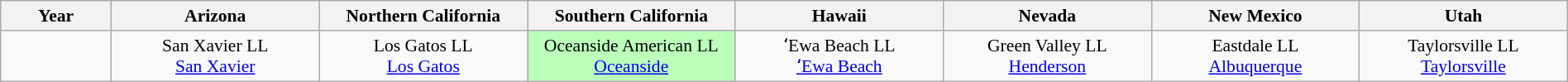<table class="wikitable" width="100%" style="font-size:90%; text-align:center;">
<tr>
<th width="50">Year</th>
<th width="100" align="center"> Arizona</th>
<th width="100" align="center"> Northern California</th>
<th width="100" align="center"> Southern California</th>
<th width="100" align="center"> Hawaii</th>
<th width="100" align="center"> Nevada</th>
<th width="100" align="center"> New Mexico</th>
<th width="100" align="center"> Utah</th>
</tr>
<tr>
<td><strong></strong></td>
<td>San Xavier LL<br><a href='#'>San Xavier</a></td>
<td>Los Gatos LL<br><a href='#'>Los Gatos</a></td>
<td style="background:#bfb;">Oceanside American LL<br><a href='#'>Oceanside</a></td>
<td>ʻEwa Beach LL<br><a href='#'>ʻEwa Beach</a></td>
<td>Green Valley LL<br><a href='#'>Henderson</a></td>
<td>Eastdale LL<br><a href='#'>Albuquerque</a></td>
<td>Taylorsville LL<br><a href='#'>Taylorsville</a></td>
</tr>
</table>
